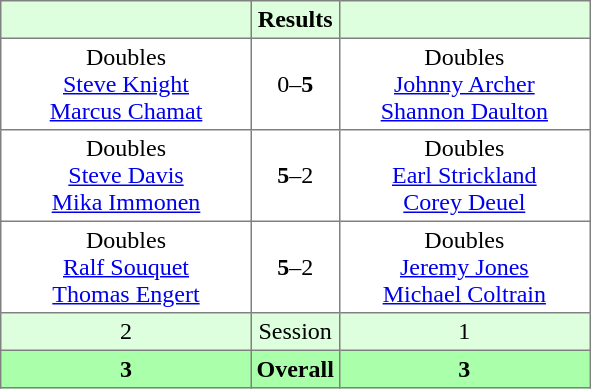<table border="1" cellpadding="3" style="border-collapse: collapse;">
<tr bgcolor="#ddffdd">
<th width="160"></th>
<th>Results</th>
<th width="160"></th>
</tr>
<tr>
<td align="center">Doubles<br><a href='#'>Steve Knight</a><br><a href='#'>Marcus Chamat</a></td>
<td align="center">0–<strong>5</strong></td>
<td align="center">Doubles<br><a href='#'>Johnny Archer</a><br><a href='#'>Shannon Daulton</a></td>
</tr>
<tr>
<td align="center">Doubles<br><a href='#'>Steve Davis</a><br><a href='#'>Mika Immonen</a></td>
<td align="center"><strong>5</strong>–2</td>
<td align="center">Doubles<br><a href='#'>Earl Strickland</a><br><a href='#'>Corey Deuel</a></td>
</tr>
<tr>
<td align="center">Doubles<br><a href='#'>Ralf Souquet</a><br><a href='#'>Thomas Engert</a></td>
<td align="center"><strong>5</strong>–2</td>
<td align="center">Doubles<br><a href='#'>Jeremy Jones</a><br><a href='#'>Michael Coltrain</a></td>
</tr>
<tr bgcolor="#ddffdd">
<td align="center">2</td>
<td align="center">Session</td>
<td align="center">1</td>
</tr>
<tr bgcolor="#aaffaa">
<th align="center">3</th>
<th align="center">Overall</th>
<th align="center">3</th>
</tr>
</table>
